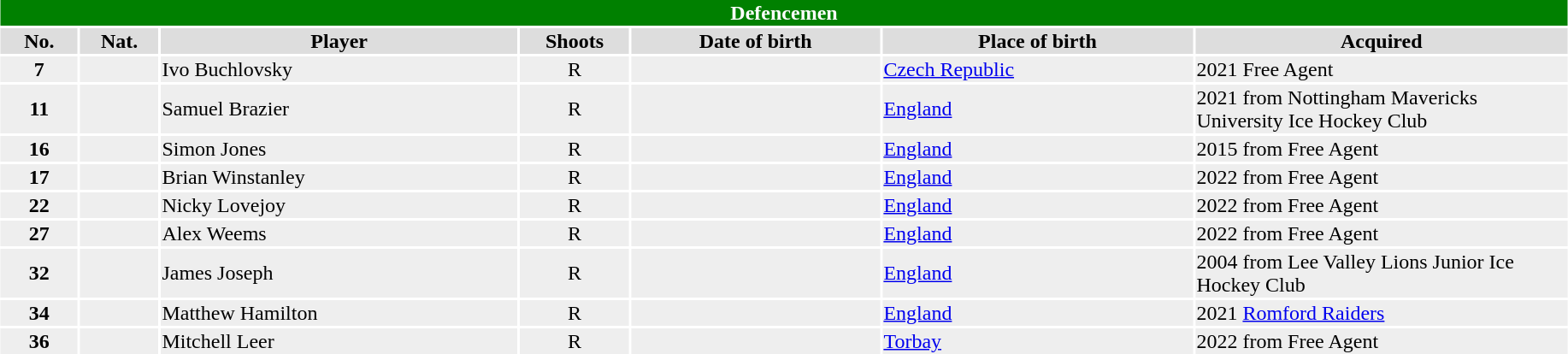<table class="toccolours"  style="width:97%; clear:both; margin:1.5em auto; text-align:center;">
<tr>
<th colspan="11" style="background:green; color:white;">Defencemen</th>
</tr>
<tr style="background:#ddd;">
<th width=5%>No.</th>
<th width=5%>Nat.</th>
<th !width=22%>Player</th>
<th width=7%>Shoots</th>
<th width=16%>Date of birth</th>
<th width=20%>Place of birth</th>
<th width=24%>Acquired</th>
</tr>
<tr style="background:#eee;">
<td><strong>7</strong></td>
<td></td>
<td align=left>Ivo Buchlovsky</td>
<td>R</td>
<td align=left></td>
<td align=left><a href='#'>Czech Republic</a></td>
<td align=left>2021 Free Agent</td>
</tr>
<tr style="background:#eee;">
<td><strong>11</strong></td>
<td></td>
<td align=left>Samuel Brazier</td>
<td>R</td>
<td align=left></td>
<td align=left><a href='#'>England</a></td>
<td align=left>2021 from Nottingham Mavericks University Ice Hockey Club</td>
</tr>
<tr style="background:#eee;">
<td><strong>16</strong></td>
<td></td>
<td align=left>Simon Jones</td>
<td>R</td>
<td align=left></td>
<td align=left><a href='#'>England</a></td>
<td align=left>2015 from Free Agent</td>
</tr>
<tr style="background:#eee;">
<td><strong>17</strong></td>
<td></td>
<td align=left>Brian Winstanley</td>
<td>R</td>
<td align=left></td>
<td align=left><a href='#'>England</a></td>
<td align=left>2022 from Free Agent</td>
</tr>
<tr style="background:#eee;">
<td><strong>22</strong></td>
<td></td>
<td align=left>Nicky Lovejoy</td>
<td>R</td>
<td align=left></td>
<td align=left><a href='#'>England</a></td>
<td align=left>2022 from Free Agent</td>
</tr>
<tr style="background:#eee;">
<td><strong>27</strong></td>
<td></td>
<td align=left>Alex Weems</td>
<td>R</td>
<td align=left></td>
<td align=left><a href='#'>England</a></td>
<td align=left>2022 from Free Agent</td>
</tr>
<tr style="background:#eee;">
<td><strong>32</strong></td>
<td></td>
<td align=left>James Joseph</td>
<td>R</td>
<td align=left></td>
<td align=left><a href='#'>England</a></td>
<td align=left>2004 from Lee Valley Lions Junior Ice Hockey Club</td>
</tr>
<tr style="background:#eee;">
<td><strong>34</strong></td>
<td></td>
<td align=left>Matthew Hamilton</td>
<td>R</td>
<td align=left></td>
<td align=left><a href='#'>England</a></td>
<td align=left>2021 <a href='#'>Romford Raiders</a></td>
</tr>
<tr style="background:#eee;">
<td><strong>36</strong></td>
<td></td>
<td align=left>Mitchell Leer</td>
<td>R</td>
<td align=left></td>
<td align=left><a href='#'>Torbay</a></td>
<td align=left>2022 from Free Agent</td>
</tr>
<tr style="background:#eee;">
</tr>
</table>
